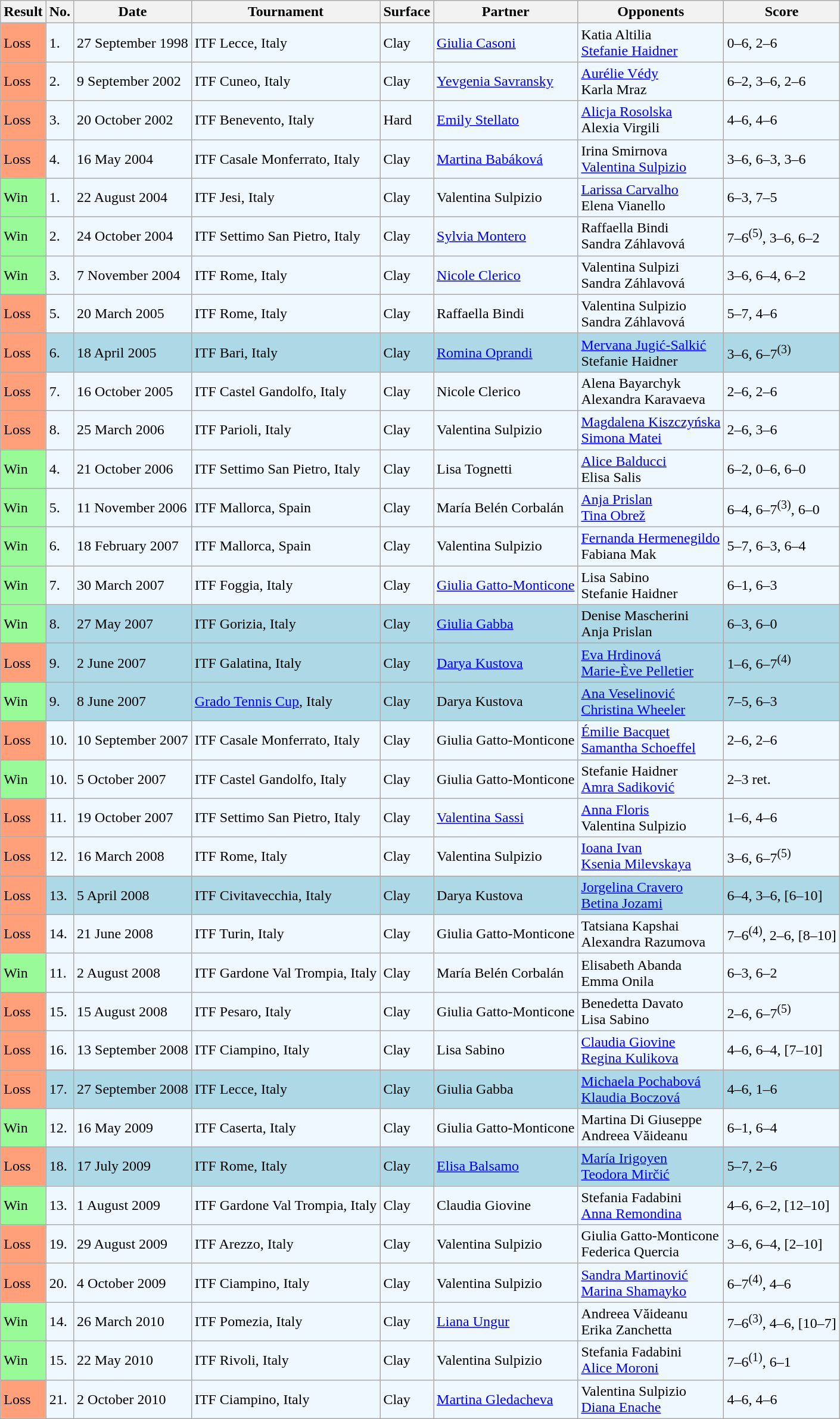<table class="sortable wikitable">
<tr>
<th>Result</th>
<th>No.</th>
<th>Date</th>
<th>Tournament</th>
<th>Surface</th>
<th>Partner</th>
<th>Opponents</th>
<th class="unsortable">Score</th>
</tr>
<tr style="background:#f0f8ff;">
<td style="background:#ffa07a;">Loss</td>
<td>1.</td>
<td>27 September 1998</td>
<td>ITF Lecce, Italy</td>
<td>Clay</td>
<td> <a href='#'>Giulia Casoni</a></td>
<td> Katia Altilia <br>  <a href='#'>Stefanie Haidner</a></td>
<td>0–6, 2–6</td>
</tr>
<tr style="background:#f0f8ff;">
<td style="background:#ffa07a;">Loss</td>
<td>2.</td>
<td>9 September 2002</td>
<td>ITF Cuneo, Italy</td>
<td>Clay</td>
<td> <a href='#'>Yevgenia Savransky</a></td>
<td> <a href='#'>Aurélie Védy</a> <br>  Karla Mraz</td>
<td>6–2, 3–6, 2–6</td>
</tr>
<tr style="background:#f0f8ff;">
<td style="background:#ffa07a;">Loss</td>
<td>3.</td>
<td>20 October 2002</td>
<td>ITF Benevento, Italy</td>
<td>Hard</td>
<td> <a href='#'>Emily Stellato</a></td>
<td> <a href='#'>Alicja Rosolska</a> <br>  Alexia Virgili</td>
<td>4–6, 4–6</td>
</tr>
<tr style="background:#f0f8ff;">
<td style="background:#ffa07a;">Loss</td>
<td>4.</td>
<td>16 May 2004</td>
<td>ITF Casale Monferrato, Italy</td>
<td>Clay</td>
<td> <a href='#'>Martina Babáková</a></td>
<td> Irina Smirnova <br>  <a href='#'>Valentina Sulpizio</a></td>
<td>3–6, 6–3, 3–6</td>
</tr>
<tr style="background:#f0f8ff;">
<td style="background:#98fb98;">Win</td>
<td>1.</td>
<td>22 August 2004</td>
<td>ITF Jesi, Italy</td>
<td>Clay</td>
<td> Valentina Sulpizio</td>
<td> <a href='#'>Larissa Carvalho</a> <br>  Elena Vianello</td>
<td>6–3, 7–5</td>
</tr>
<tr style="background:#f0f8ff;">
<td style="background:#98fb98;">Win</td>
<td>2.</td>
<td>24 October 2004</td>
<td>ITF Settimo San Pietro, Italy</td>
<td>Clay</td>
<td> <a href='#'>Sylvia Montero</a></td>
<td> Raffaella Bindi <br>  Sandra Záhlavová</td>
<td>7–6<sup>(5)</sup>, 3–6, 6–2</td>
</tr>
<tr style="background:#f0f8ff;">
<td style="background:#98fb98;">Win</td>
<td>3.</td>
<td>7 November 2004</td>
<td>ITF Rome, Italy</td>
<td>Clay</td>
<td> <a href='#'>Nicole Clerico</a></td>
<td> Valentina Sulpizi <br>  Sandra Záhlavová</td>
<td>3–6, 6–4, 6–2</td>
</tr>
<tr style="background:#f0f8ff;">
<td style="background:#ffa07a;">Loss</td>
<td>5.</td>
<td>20 March 2005</td>
<td>ITF Rome, Italy</td>
<td>Clay</td>
<td> Raffaella Bindi</td>
<td> Valentina Sulpizio <br>  Sandra Záhlavová</td>
<td>5–7, 4–6</td>
</tr>
<tr style="background:lightblue;">
<td style="background:#ffa07a;">Loss</td>
<td>6.</td>
<td>18 April 2005</td>
<td>ITF Bari, Italy</td>
<td>Clay</td>
<td> <a href='#'>Romina Oprandi</a></td>
<td> <a href='#'>Mervana Jugić-Salkić</a> <br>  Stefanie Haidner</td>
<td>3–6, 6–7<sup>(3)</sup></td>
</tr>
<tr style="background:#f0f8ff;">
<td style="background:#ffa07a;">Loss</td>
<td>7.</td>
<td>16 October 2005</td>
<td>ITF Castel Gandolfo, Italy</td>
<td>Clay</td>
<td> Nicole Clerico</td>
<td> Alena Bayarchyk <br>  Alexandra Karavaeva</td>
<td>2–6, 2–6</td>
</tr>
<tr style="background:#f0f8ff;">
<td style="background:#ffa07a;">Loss</td>
<td>8.</td>
<td>25 March 2006</td>
<td>ITF Parioli, Italy</td>
<td>Clay</td>
<td> Valentina Sulpizio</td>
<td> <a href='#'>Magdalena Kiszczyńska</a> <br>  <a href='#'>Simona Matei</a></td>
<td>2–6, 3–6</td>
</tr>
<tr style="background:#f0f8ff;">
<td style="background:#98fb98;">Win</td>
<td>4.</td>
<td>21 October 2006</td>
<td>ITF Settimo San Pietro, Italy</td>
<td>Clay</td>
<td> Lisa Tognetti</td>
<td> <a href='#'>Alice Balducci</a> <br>  Elisa Salis</td>
<td>6–2, 0–6, 6–0</td>
</tr>
<tr style="background:#f0f8ff;">
<td style="background:#98fb98;">Win</td>
<td>5.</td>
<td>11 November 2006</td>
<td>ITF Mallorca, Spain</td>
<td>Clay</td>
<td> María Belén Corbalán</td>
<td> <a href='#'>Anja Prislan</a> <br>  <a href='#'>Tina Obrež</a></td>
<td>6–4, 6–7<sup>(3)</sup>, 6–0</td>
</tr>
<tr style="background:#f0f8ff;">
<td style="background:#98fb98;">Win</td>
<td>6.</td>
<td>18 February 2007</td>
<td>ITF Mallorca, Spain</td>
<td>Clay</td>
<td> Valentina Sulpizio</td>
<td> <a href='#'>Fernanda Hermenegildo</a> <br>  Fabiana Mak</td>
<td>5–7, 6–3, 6–4</td>
</tr>
<tr style="background:#f0f8ff;">
<td style="background:#98fb98;">Win</td>
<td>7.</td>
<td>30 March 2007</td>
<td>ITF Foggia, Italy</td>
<td>Clay</td>
<td> <a href='#'>Giulia Gatto-Monticone</a></td>
<td> Lisa Sabino <br>  Stefanie Haidner</td>
<td>6–1, 6–3</td>
</tr>
<tr style="background:lightblue;">
<td style="background:#98fb98;">Win</td>
<td>8.</td>
<td>27 May 2007</td>
<td>ITF Gorizia, Italy</td>
<td>Clay</td>
<td> <a href='#'>Giulia Gabba</a></td>
<td> Denise Mascherini <br>  Anja Prislan</td>
<td>6–3, 6–0</td>
</tr>
<tr style="background:lightblue;">
<td style="background:#ffa07a;">Loss</td>
<td>9.</td>
<td>2 June 2007</td>
<td>ITF Galatina, Italy</td>
<td>Clay</td>
<td> <a href='#'>Darya Kustova</a></td>
<td> <a href='#'>Eva Hrdinová</a> <br>  <a href='#'>Marie-Ève Pelletier</a></td>
<td>1–6, 6–7<sup>(4)</sup></td>
</tr>
<tr style="background:lightblue;">
<td style="background:#98fb98;">Win</td>
<td>9.</td>
<td>8 June 2007</td>
<td><a href='#'>Grado Tennis Cup</a>, Italy</td>
<td>Clay</td>
<td> Darya Kustova</td>
<td> <a href='#'>Ana Veselinović</a> <br>  <a href='#'>Christina Wheeler</a></td>
<td>7–5, 6–3</td>
</tr>
<tr style="background:#f0f8ff;">
<td style="background:#ffa07a;">Loss</td>
<td>10.</td>
<td>10 September 2007</td>
<td>ITF Casale Monferrato, Italy</td>
<td>Clay</td>
<td> Giulia Gatto-Monticone</td>
<td> <a href='#'>Émilie Bacquet</a> <br>  <a href='#'>Samantha Schoeffel</a></td>
<td>2–6, 2–6</td>
</tr>
<tr style="background:#f0f8ff;">
<td style="background:#98fb98;">Win</td>
<td>10.</td>
<td>5 October 2007</td>
<td>ITF Castel Gandolfo, Italy</td>
<td>Clay</td>
<td> Giulia Gatto-Monticone</td>
<td> Stefanie Haidner <br>  <a href='#'>Amra Sadiković</a></td>
<td>2–3 ret.</td>
</tr>
<tr style="background:#f0f8ff;">
<td style="background:#ffa07a;">Loss</td>
<td>11.</td>
<td>19 October 2007</td>
<td>ITF Settimo San Pietro, Italy</td>
<td>Clay</td>
<td> <a href='#'>Valentina Sassi</a></td>
<td> <a href='#'>Anna Floris</a> <br>  Valentina Sulpizio</td>
<td>1–6, 4–6</td>
</tr>
<tr style="background:#f0f8ff;">
<td style="background:#ffa07a;">Loss</td>
<td>12.</td>
<td>16 March 2008</td>
<td>ITF Rome, Italy</td>
<td>Clay</td>
<td> Valentina Sulpizio</td>
<td> <a href='#'>Ioana Ivan</a> <br>  <a href='#'>Ksenia Milevskaya</a></td>
<td>3–6, 6–7<sup>(5)</sup></td>
</tr>
<tr style="background:lightblue;">
<td style="background:#ffa07a;">Loss</td>
<td>13.</td>
<td>5 April 2008</td>
<td>ITF Civitavecchia, Italy</td>
<td>Clay</td>
<td> Darya Kustova</td>
<td> <a href='#'>Jorgelina Cravero</a> <br>  <a href='#'>Betina Jozami</a></td>
<td>6–4, 3–6, [6–10]</td>
</tr>
<tr style="background:#f0f8ff;">
<td style="background:#ffa07a;">Loss</td>
<td>14.</td>
<td>21 June 2008</td>
<td>ITF Turin, Italy</td>
<td>Clay</td>
<td> Giulia Gatto-Monticone</td>
<td> Tatsiana Kapshai <br>  Alexandra Razumova</td>
<td>7–6<sup>(4)</sup>, 2–6, [8–10]</td>
</tr>
<tr style="background:#f0f8ff;">
<td style="background:#98fb98;">Win</td>
<td>11.</td>
<td>2 August 2008</td>
<td>ITF Gardone Val Trompia, Italy</td>
<td>Clay</td>
<td> María Belén Corbalán</td>
<td> Elisabeth Abanda <br>  Emma Onila</td>
<td>6–3, 6–2</td>
</tr>
<tr style="background:#f0f8ff;">
<td style="background:#ffa07a;">Loss</td>
<td>15.</td>
<td>15 August 2008</td>
<td>ITF Pesaro, Italy</td>
<td>Clay</td>
<td> Giulia Gatto-Monticone</td>
<td> Benedetta Davato <br>  Lisa Sabino</td>
<td>2–6, 6–7<sup>(5)</sup></td>
</tr>
<tr style="background:#f0f8ff;">
<td style="background:#ffa07a;">Loss</td>
<td>16.</td>
<td>13 September 2008</td>
<td>ITF Ciampino, Italy</td>
<td>Clay</td>
<td> Lisa Sabino</td>
<td> <a href='#'>Claudia Giovine</a> <br>  <a href='#'>Regina Kulikova</a></td>
<td>4–6, 6–4, [7–10]</td>
</tr>
<tr style="background:lightblue;">
<td style="background:#ffa07a;">Loss</td>
<td>17.</td>
<td>27 September 2008</td>
<td>ITF Lecce, Italy</td>
<td>Clay</td>
<td> Giulia Gabba</td>
<td> <a href='#'>Michaela Pochabová</a> <br>  <a href='#'>Klaudia Boczová</a></td>
<td>4–6, 1–6</td>
</tr>
<tr style="background:#f0f8ff;">
<td style="background:#98fb98;">Win</td>
<td>12.</td>
<td>16 May 2009</td>
<td>ITF Caserta, Italy</td>
<td>Clay</td>
<td> Giulia Gatto-Monticone</td>
<td> Martina Di Giuseppe <br>  Andreea Văideanu</td>
<td>6–1, 6–4</td>
</tr>
<tr style="background:lightblue;">
<td style="background:#ffa07a;">Loss</td>
<td>18.</td>
<td>17 July 2009</td>
<td>ITF Rome, Italy</td>
<td>Clay</td>
<td> <a href='#'>Elisa Balsamo</a></td>
<td> <a href='#'>María Irigoyen</a> <br>  <a href='#'>Teodora Mirčić</a></td>
<td>5–7, 2–6</td>
</tr>
<tr style="background:#f0f8ff;">
<td style="background:#98fb98;">Win</td>
<td>13.</td>
<td>1 August 2009</td>
<td>ITF Gardone Val Trompia, Italy</td>
<td>Clay</td>
<td> Claudia Giovine</td>
<td> Stefania Fadabini <br>  <a href='#'>Anna Remondina</a></td>
<td>4–6, 6–2, [12–10]</td>
</tr>
<tr style="background:#f0f8ff;">
<td style="background:#ffa07a;">Loss</td>
<td>19.</td>
<td>29 August 2009</td>
<td>ITF Arezzo, Italy</td>
<td>Clay</td>
<td> Valentina Sulpizio</td>
<td> Giulia Gatto-Monticone <br>  Federica Quercia</td>
<td>3–6, 6–4, [2–10]</td>
</tr>
<tr style="background:#f0f8ff;">
<td style="background:#ffa07a;">Loss</td>
<td>20.</td>
<td>4 October 2009</td>
<td>ITF Ciampino, Italy</td>
<td>Clay</td>
<td> Valentina Sulpizio</td>
<td> <a href='#'>Sandra Martinović</a> <br>  <a href='#'>Marina Shamayko</a></td>
<td>6–7<sup>(4)</sup>, 4–6</td>
</tr>
<tr style="background:#f0f8ff;">
<td style="background:#98fb98;">Win</td>
<td>14.</td>
<td>26 March 2010</td>
<td>ITF Pomezia, Italy</td>
<td>Clay</td>
<td> <a href='#'>Liana Ungur</a></td>
<td> Andreea Văideanu <br>  Erika Zanchetta</td>
<td>7–6<sup>(3)</sup>, 4–6, [10–7]</td>
</tr>
<tr style="background:#f0f8ff;">
<td style="background:#98fb98;">Win</td>
<td>15.</td>
<td>22 May 2010</td>
<td>ITF Rivoli, Italy</td>
<td>Clay</td>
<td> Valentina Sulpizio</td>
<td> Stefania Fadabini <br>  <a href='#'>Alice Moroni</a></td>
<td>7–6<sup>(1)</sup>, 6–1</td>
</tr>
<tr style="background:#f0f8ff;">
<td style="background:#ffa07a;">Loss</td>
<td>21.</td>
<td>2 October 2010</td>
<td>ITF Ciampino, Italy</td>
<td>Clay</td>
<td> <a href='#'>Martina Gledacheva</a></td>
<td> Valentina Sulpizio <br>  <a href='#'>Diana Enache</a></td>
<td>4–6, 4–6</td>
</tr>
</table>
